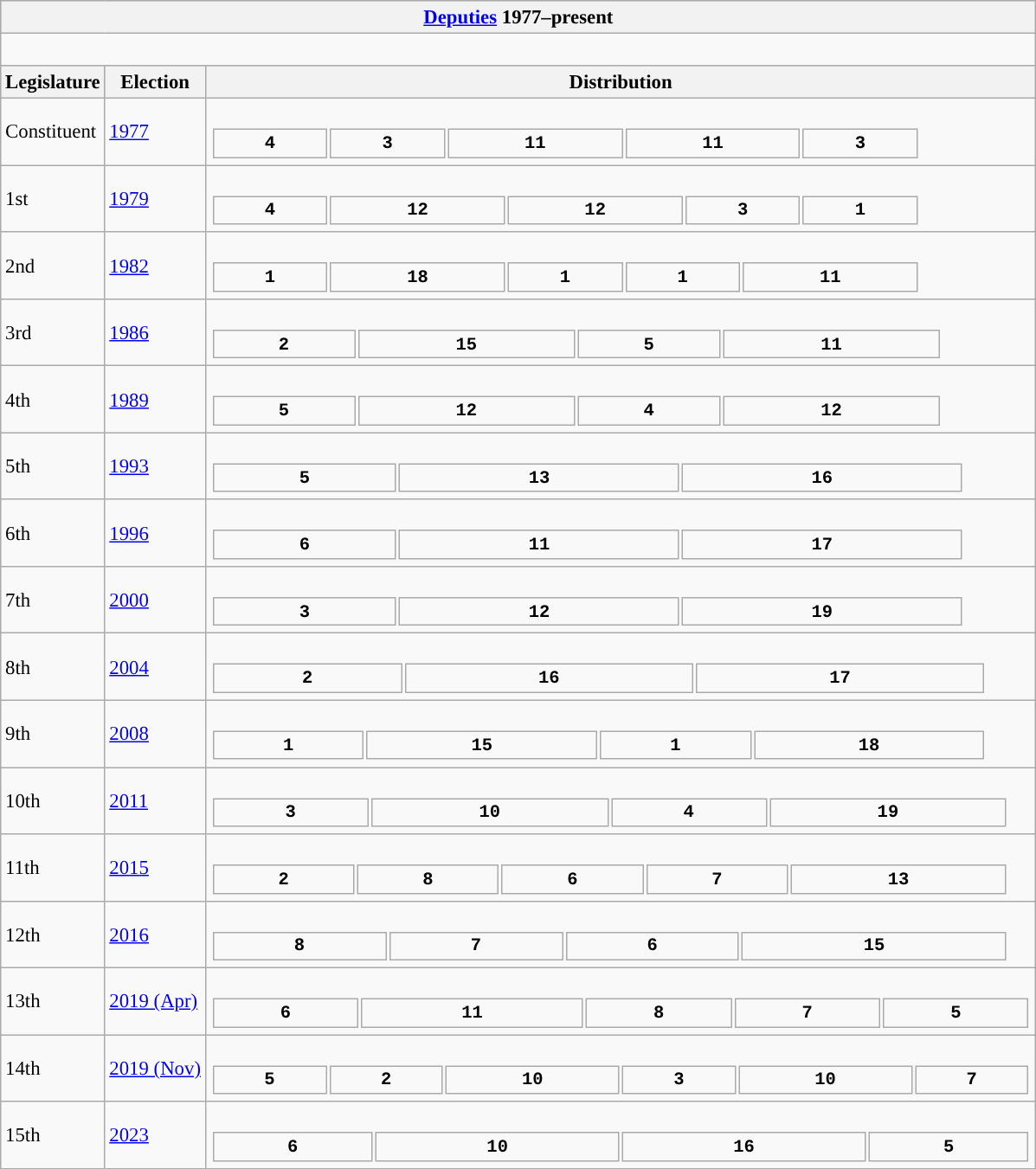<table class="wikitable" style="font-size:95%;">
<tr bgcolor="#CCCCCC">
<th colspan="3"><a href='#'>Deputies</a> 1977–present</th>
</tr>
<tr>
<td colspan="3"><br>



















</td>
</tr>
<tr bgcolor="#CCCCCC">
<th>Legislature</th>
<th>Election</th>
<th>Distribution</th>
</tr>
<tr>
<td>Constituent</td>
<td><a href='#'>1977</a></td>
<td><br><table style="width:40em; font-size:90%; text-align:center; font-family:Courier New;">
<tr style="font-weight:bold">
<td style="background:">4</td>
<td style="background:">3</td>
<td style="background:">11</td>
<td style="background:">11</td>
<td style="background:">3</td>
</tr>
</table>
</td>
</tr>
<tr>
<td>1st</td>
<td><a href='#'>1979</a></td>
<td><br><table style="width:40em; font-size:90%; text-align:center; font-family:Courier New;">
<tr style="font-weight:bold">
<td style="background:">4</td>
<td style="background:">12</td>
<td style="background:">12</td>
<td style="background:">3</td>
<td style="background:">1</td>
</tr>
</table>
</td>
</tr>
<tr>
<td>2nd</td>
<td><a href='#'>1982</a></td>
<td><br><table style="width:40em; font-size:90%; text-align:center; font-family:Courier New;">
<tr style="font-weight:bold">
<td style="background:">1</td>
<td style="background:">18</td>
<td style="background:">1</td>
<td style="background:">1</td>
<td style="background:">11</td>
</tr>
</table>
</td>
</tr>
<tr>
<td>3rd</td>
<td><a href='#'>1986</a></td>
<td><br><table style="width:41.25em; font-size:90%; text-align:center; font-family:Courier New;">
<tr style="font-weight:bold">
<td style="background:">2</td>
<td style="background:">15</td>
<td style="background:">5</td>
<td style="background:">11</td>
</tr>
</table>
</td>
</tr>
<tr>
<td>4th</td>
<td><a href='#'>1989</a></td>
<td><br><table style="width:41.25em; font-size:90%; text-align:center; font-family:Courier New;">
<tr style="font-weight:bold">
<td style="background:">5</td>
<td style="background:">12</td>
<td style="background:">4</td>
<td style="background:">12</td>
</tr>
</table>
</td>
</tr>
<tr>
<td>5th</td>
<td><a href='#'>1993</a></td>
<td><br><table style="width:42.5em; font-size:90%; text-align:center; font-family:Courier New;">
<tr style="font-weight:bold">
<td style="background:">5</td>
<td style="background:">13</td>
<td style="background:">16</td>
</tr>
</table>
</td>
</tr>
<tr>
<td>6th</td>
<td><a href='#'>1996</a></td>
<td><br><table style="width:42.5em; font-size:90%; text-align:center; font-family:Courier New;">
<tr style="font-weight:bold">
<td style="background:">6</td>
<td style="background:">11</td>
<td style="background:">17</td>
</tr>
</table>
</td>
</tr>
<tr>
<td>7th</td>
<td><a href='#'>2000</a></td>
<td><br><table style="width:42.5em; font-size:90%; text-align:center; font-family:Courier New;">
<tr style="font-weight:bold">
<td style="background:">3</td>
<td style="background:">12</td>
<td style="background:">19</td>
</tr>
</table>
</td>
</tr>
<tr>
<td>8th</td>
<td><a href='#'>2004</a></td>
<td><br><table style="width:43.75em; font-size:90%; text-align:center; font-family:Courier New;">
<tr style="font-weight:bold">
<td style="background:">2</td>
<td style="background:">16</td>
<td style="background:">17</td>
</tr>
</table>
</td>
</tr>
<tr>
<td>9th</td>
<td><a href='#'>2008</a></td>
<td><br><table style="width:43.75em; font-size:90%; text-align:center; font-family:Courier New;">
<tr style="font-weight:bold">
<td style="background:">1</td>
<td style="background:">15</td>
<td style="background:">1</td>
<td style="background:">18</td>
</tr>
</table>
</td>
</tr>
<tr>
<td>10th</td>
<td><a href='#'>2011</a></td>
<td><br><table style="width:45em; font-size:90%; text-align:center; font-family:Courier New;">
<tr style="font-weight:bold">
<td style="background:">3</td>
<td style="background:">10</td>
<td style="background:">4</td>
<td style="background:">19</td>
</tr>
</table>
</td>
</tr>
<tr>
<td>11th</td>
<td><a href='#'>2015</a></td>
<td><br><table style="width:45em; font-size:90%; text-align:center; font-family:Courier New;">
<tr style="font-weight:bold">
<td style="background:">2</td>
<td style="background:">8</td>
<td style="background:">6</td>
<td style="background:">7</td>
<td style="background:">13</td>
</tr>
</table>
</td>
</tr>
<tr>
<td>12th</td>
<td><a href='#'>2016</a></td>
<td><br><table style="width:45em; font-size:90%; text-align:center; font-family:Courier New;">
<tr style="font-weight:bold">
<td style="background:">8</td>
<td style="background:">7</td>
<td style="background:">6</td>
<td style="background:">15</td>
</tr>
</table>
</td>
</tr>
<tr>
<td>13th</td>
<td><a href='#'>2019 (Apr)</a></td>
<td><br><table style="width:46.25em; font-size:90%; text-align:center; font-family:Courier New;">
<tr style="font-weight:bold">
<td style="background:">6</td>
<td style="background:">11</td>
<td style="background:">8</td>
<td style="background:">7</td>
<td style="background:">5</td>
</tr>
</table>
</td>
</tr>
<tr>
<td>14th</td>
<td><a href='#'>2019 (Nov)</a></td>
<td><br><table style="width:46.25em; font-size:90%; text-align:center; font-family:Courier New;">
<tr style="font-weight:bold">
<td style="background:">5</td>
<td style="background:">2</td>
<td style="background:">10</td>
<td style="background:">3</td>
<td style="background:">10</td>
<td style="background:">7</td>
</tr>
</table>
</td>
</tr>
<tr>
<td>15th</td>
<td><a href='#'>2023</a></td>
<td><br><table style="width:46.25em; font-size:90%; text-align:center; font-family:Courier New;">
<tr style="font-weight:bold">
<td style="background:">6</td>
<td style="background:">10</td>
<td style="background:">16</td>
<td style="background:">5</td>
</tr>
</table>
</td>
</tr>
</table>
